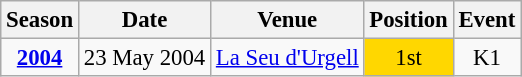<table class="wikitable" style="text-align:center; font-size:95%;">
<tr>
<th>Season</th>
<th>Date</th>
<th>Venue</th>
<th>Position</th>
<th>Event</th>
</tr>
<tr>
<td><strong><a href='#'>2004</a></strong></td>
<td align=right>23 May 2004</td>
<td align=left><a href='#'>La Seu d'Urgell</a></td>
<td bgcolor=gold>1st</td>
<td>K1</td>
</tr>
</table>
